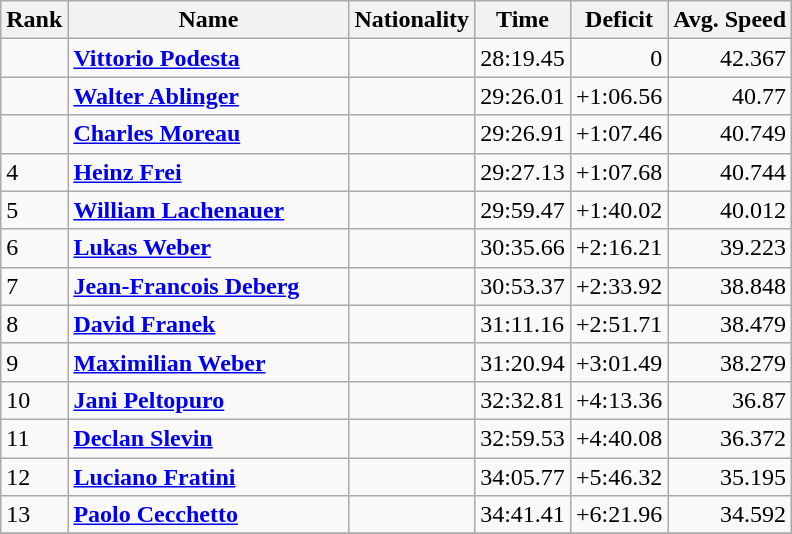<table class="wikitable sortable" style="text-align:left">
<tr>
<th width=20>Rank</th>
<th width=180>Name</th>
<th>Nationality</th>
<th>Time</th>
<th>Deficit</th>
<th>Avg. Speed</th>
</tr>
<tr>
<td></td>
<td><strong><a href='#'>Vittorio Podesta</a></strong></td>
<td><strong></strong></td>
<td>28:19.45</td>
<td align=right>0</td>
<td align=right>42.367</td>
</tr>
<tr>
<td></td>
<td><strong><a href='#'>Walter Ablinger</a></strong></td>
<td><strong></strong></td>
<td>29:26.01</td>
<td align=right>+1:06.56</td>
<td align=right>40.77</td>
</tr>
<tr>
<td></td>
<td><strong><a href='#'>Charles Moreau</a></strong></td>
<td><strong></strong></td>
<td>29:26.91</td>
<td align=right>+1:07.46</td>
<td align=right>40.749</td>
</tr>
<tr>
<td>4</td>
<td><strong><a href='#'>Heinz Frei</a></strong></td>
<td><strong></strong></td>
<td>29:27.13</td>
<td align=right>+1:07.68</td>
<td align=right>40.744</td>
</tr>
<tr>
<td>5</td>
<td><strong><a href='#'>William Lachenauer</a></strong></td>
<td><strong></strong></td>
<td>29:59.47</td>
<td align=right>+1:40.02</td>
<td align=right>40.012</td>
</tr>
<tr>
<td>6</td>
<td><strong><a href='#'>Lukas Weber</a></strong></td>
<td><strong></strong></td>
<td>30:35.66</td>
<td align=right>+2:16.21</td>
<td align=right>39.223</td>
</tr>
<tr>
<td>7</td>
<td><strong><a href='#'>Jean-Francois Deberg</a></strong></td>
<td><strong></strong></td>
<td>30:53.37</td>
<td align=right>+2:33.92</td>
<td align=right>38.848</td>
</tr>
<tr>
<td>8</td>
<td><strong><a href='#'>David Franek</a></strong></td>
<td><strong></strong></td>
<td>31:11.16</td>
<td align=right>+2:51.71</td>
<td align=right>38.479</td>
</tr>
<tr>
<td>9</td>
<td><strong><a href='#'>Maximilian Weber</a></strong></td>
<td><strong></strong></td>
<td>31:20.94</td>
<td align=right>+3:01.49</td>
<td align=right>38.279</td>
</tr>
<tr>
<td>10</td>
<td><strong><a href='#'>Jani Peltopuro</a></strong></td>
<td><strong></strong></td>
<td>32:32.81</td>
<td align=right>+4:13.36</td>
<td align=right>36.87</td>
</tr>
<tr>
<td>11</td>
<td><strong><a href='#'>Declan Slevin</a></strong></td>
<td><strong></strong></td>
<td>32:59.53</td>
<td align=right>+4:40.08</td>
<td align=right>36.372</td>
</tr>
<tr>
<td>12</td>
<td><strong><a href='#'>Luciano Fratini</a></strong></td>
<td><strong></strong></td>
<td>34:05.77</td>
<td align=right>+5:46.32</td>
<td align=right>35.195</td>
</tr>
<tr>
<td>13</td>
<td><strong><a href='#'>Paolo Cecchetto</a></strong></td>
<td><strong></strong></td>
<td>34:41.41</td>
<td align=right>+6:21.96</td>
<td align=right>34.592</td>
</tr>
<tr>
</tr>
</table>
